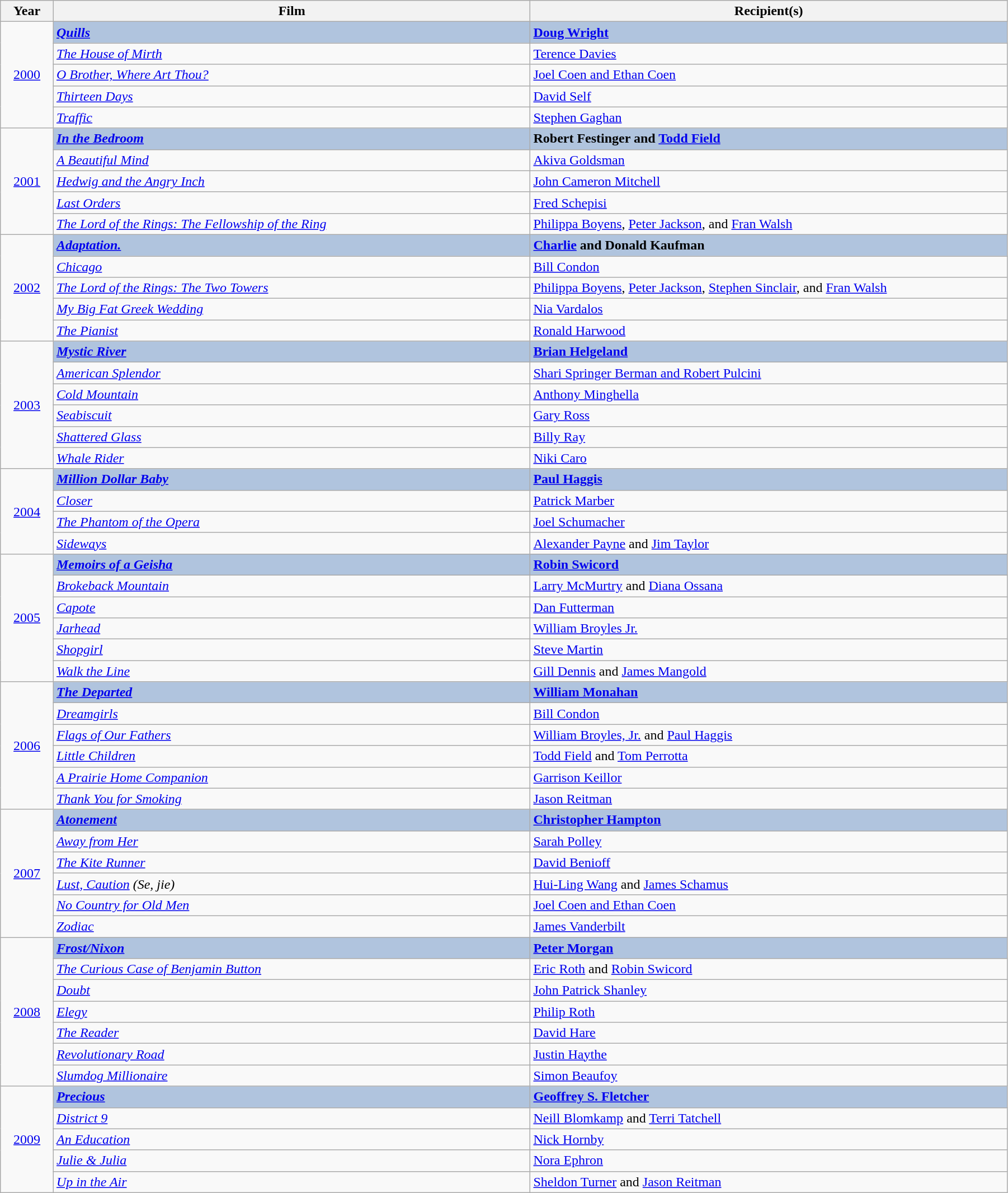<table class="wikitable" width="95%" cellpadding="5">
<tr>
<th width="5%">Year</th>
<th width="45%">Film</th>
<th width="45%">Recipient(s)</th>
</tr>
<tr>
<td rowspan="5" style="text-align:center;"><a href='#'>2000</a></td>
<td style="background:#B0C4DE;"><strong><em><a href='#'>Quills</a></em></strong></td>
<td style="background:#B0C4DE;"><strong><a href='#'>Doug Wright</a></strong></td>
</tr>
<tr>
<td><em><a href='#'>The House of Mirth</a></em></td>
<td><a href='#'>Terence Davies</a></td>
</tr>
<tr>
<td><em><a href='#'>O Brother, Where Art Thou?</a></em></td>
<td><a href='#'>Joel Coen and Ethan Coen</a></td>
</tr>
<tr>
<td><em><a href='#'>Thirteen Days</a></em></td>
<td><a href='#'>David Self</a></td>
</tr>
<tr>
<td><em><a href='#'>Traffic</a></em></td>
<td><a href='#'>Stephen Gaghan</a></td>
</tr>
<tr>
<td rowspan="5" style="text-align:center;"><a href='#'>2001</a></td>
<td style="background:#B0C4DE;"><strong><em><a href='#'>In the Bedroom</a></em></strong></td>
<td style="background:#B0C4DE;"><strong>Robert Festinger and <a href='#'>Todd Field</a></strong></td>
</tr>
<tr>
<td><em><a href='#'>A Beautiful Mind</a></em></td>
<td><a href='#'>Akiva Goldsman</a></td>
</tr>
<tr>
<td><em><a href='#'>Hedwig and the Angry Inch</a></em></td>
<td><a href='#'>John Cameron Mitchell</a></td>
</tr>
<tr>
<td><em><a href='#'>Last Orders</a></em></td>
<td><a href='#'>Fred Schepisi</a></td>
</tr>
<tr>
<td><em><a href='#'>The Lord of the Rings: The Fellowship of the Ring</a></em></td>
<td><a href='#'>Philippa Boyens</a>, <a href='#'>Peter Jackson</a>, and <a href='#'>Fran Walsh</a></td>
</tr>
<tr>
<td rowspan="5" style="text-align:center;"><a href='#'>2002</a></td>
<td style="background:#B0C4DE;"><strong><em><a href='#'>Adaptation.</a></em></strong></td>
<td style="background:#B0C4DE;"><strong><a href='#'>Charlie</a> and Donald Kaufman</strong></td>
</tr>
<tr>
<td><em><a href='#'>Chicago</a></em></td>
<td><a href='#'>Bill Condon</a></td>
</tr>
<tr>
<td><em><a href='#'>The Lord of the Rings: The Two Towers</a></em></td>
<td><a href='#'>Philippa Boyens</a>, <a href='#'>Peter Jackson</a>, <a href='#'>Stephen Sinclair</a>, and <a href='#'>Fran Walsh</a></td>
</tr>
<tr>
<td><em><a href='#'>My Big Fat Greek Wedding</a></em></td>
<td><a href='#'>Nia Vardalos</a></td>
</tr>
<tr>
<td><em><a href='#'>The Pianist</a></em></td>
<td><a href='#'>Ronald Harwood</a></td>
</tr>
<tr>
<td rowspan="6" style="text-align:center;"><a href='#'>2003</a></td>
<td style="background:#B0C4DE;"><strong><em><a href='#'>Mystic River</a></em></strong></td>
<td style="background:#B0C4DE;"><strong><a href='#'>Brian Helgeland</a></strong></td>
</tr>
<tr>
<td><em><a href='#'>American Splendor</a></em></td>
<td><a href='#'>Shari Springer Berman and Robert Pulcini</a></td>
</tr>
<tr>
<td><em><a href='#'>Cold Mountain</a></em></td>
<td><a href='#'>Anthony Minghella</a></td>
</tr>
<tr>
<td><em><a href='#'>Seabiscuit</a></em></td>
<td><a href='#'>Gary Ross</a></td>
</tr>
<tr>
<td><em><a href='#'>Shattered Glass</a></em></td>
<td><a href='#'>Billy Ray</a></td>
</tr>
<tr>
<td><em><a href='#'>Whale Rider</a></em></td>
<td><a href='#'>Niki Caro</a></td>
</tr>
<tr>
<td rowspan="4" style="text-align:center;"><a href='#'>2004</a></td>
<td style="background:#B0C4DE;"><strong><em><a href='#'>Million Dollar Baby</a></em></strong></td>
<td style="background:#B0C4DE;"><strong><a href='#'>Paul Haggis</a></strong></td>
</tr>
<tr>
<td><em><a href='#'>Closer</a></em></td>
<td><a href='#'>Patrick Marber</a></td>
</tr>
<tr>
<td><em><a href='#'>The Phantom of the Opera</a></em></td>
<td><a href='#'>Joel Schumacher</a></td>
</tr>
<tr>
<td><em><a href='#'>Sideways</a></em></td>
<td><a href='#'>Alexander Payne</a> and <a href='#'>Jim Taylor</a></td>
</tr>
<tr>
<td rowspan="6" style="text-align:center;"><a href='#'>2005</a></td>
<td style="background:#B0C4DE;"><strong><em><a href='#'>Memoirs of a Geisha</a></em></strong></td>
<td style="background:#B0C4DE;"><strong><a href='#'>Robin Swicord</a></strong></td>
</tr>
<tr>
<td><em><a href='#'>Brokeback Mountain</a></em></td>
<td><a href='#'>Larry McMurtry</a> and <a href='#'>Diana Ossana</a></td>
</tr>
<tr>
<td><em><a href='#'>Capote</a></em></td>
<td><a href='#'>Dan Futterman</a></td>
</tr>
<tr>
<td><em><a href='#'>Jarhead</a></em></td>
<td><a href='#'>William Broyles Jr.</a></td>
</tr>
<tr>
<td><em><a href='#'>Shopgirl</a></em></td>
<td><a href='#'>Steve Martin</a></td>
</tr>
<tr>
<td><em><a href='#'>Walk the Line</a></em></td>
<td><a href='#'>Gill Dennis</a> and <a href='#'>James Mangold</a></td>
</tr>
<tr>
<td rowspan="6" style="text-align:center;"><a href='#'>2006</a></td>
<td style="background:#B0C4DE;"><strong><em><a href='#'>The Departed</a></em></strong></td>
<td style="background:#B0C4DE;"><strong><a href='#'>William Monahan</a></strong></td>
</tr>
<tr>
<td><em><a href='#'>Dreamgirls</a></em></td>
<td><a href='#'>Bill Condon</a></td>
</tr>
<tr>
<td><em><a href='#'>Flags of Our Fathers</a></em></td>
<td><a href='#'>William Broyles, Jr.</a> and <a href='#'>Paul Haggis</a></td>
</tr>
<tr>
<td><em><a href='#'>Little Children</a></em></td>
<td><a href='#'>Todd Field</a> and <a href='#'>Tom Perrotta</a></td>
</tr>
<tr>
<td><em><a href='#'>A Prairie Home Companion</a></em></td>
<td><a href='#'>Garrison Keillor</a></td>
</tr>
<tr>
<td><em><a href='#'>Thank You for Smoking</a></em></td>
<td><a href='#'>Jason Reitman</a></td>
</tr>
<tr>
<td rowspan="6" style="text-align:center;"><a href='#'>2007</a></td>
<td style="background:#B0C4DE;"><strong><em><a href='#'>Atonement</a></em></strong></td>
<td style="background:#B0C4DE;"><strong><a href='#'>Christopher Hampton</a></strong></td>
</tr>
<tr>
<td><em><a href='#'>Away from Her</a></em></td>
<td><a href='#'>Sarah Polley</a></td>
</tr>
<tr>
<td><em><a href='#'>The Kite Runner</a></em></td>
<td><a href='#'>David Benioff</a></td>
</tr>
<tr>
<td><em><a href='#'>Lust, Caution</a> (Se, jie)</em></td>
<td><a href='#'>Hui-Ling Wang</a> and <a href='#'>James Schamus</a></td>
</tr>
<tr>
<td><em><a href='#'>No Country for Old Men</a></em></td>
<td><a href='#'>Joel Coen and Ethan Coen</a></td>
</tr>
<tr>
<td><em><a href='#'>Zodiac</a></em></td>
<td><a href='#'>James Vanderbilt</a></td>
</tr>
<tr>
<td rowspan="7" style="text-align:center;"><a href='#'>2008</a></td>
<td style="background:#B0C4DE;"><strong><em><a href='#'>Frost/Nixon</a></em></strong></td>
<td style="background:#B0C4DE;"><strong><a href='#'>Peter Morgan</a></strong></td>
</tr>
<tr>
<td><em><a href='#'>The Curious Case of Benjamin Button</a></em></td>
<td><a href='#'>Eric Roth</a> and <a href='#'>Robin Swicord</a></td>
</tr>
<tr>
<td><em><a href='#'>Doubt</a></em></td>
<td><a href='#'>John Patrick Shanley</a></td>
</tr>
<tr>
<td><em><a href='#'>Elegy</a></em></td>
<td><a href='#'>Philip Roth</a></td>
</tr>
<tr>
<td><em><a href='#'>The Reader</a></em></td>
<td><a href='#'>David Hare</a></td>
</tr>
<tr>
<td><em><a href='#'>Revolutionary Road</a></em></td>
<td><a href='#'>Justin Haythe</a></td>
</tr>
<tr>
<td><em><a href='#'>Slumdog Millionaire</a></em></td>
<td><a href='#'>Simon Beaufoy</a></td>
</tr>
<tr>
<td rowspan="5" style="text-align:center;"><a href='#'>2009</a></td>
<td style="background:#B0C4DE;"><strong><em><a href='#'>Precious</a></em></strong></td>
<td style="background:#B0C4DE;"><strong><a href='#'>Geoffrey S. Fletcher</a></strong></td>
</tr>
<tr>
<td><em><a href='#'>District 9</a></em></td>
<td><a href='#'>Neill Blomkamp</a> and <a href='#'>Terri Tatchell</a></td>
</tr>
<tr>
<td><em><a href='#'>An Education</a></em></td>
<td><a href='#'>Nick Hornby</a></td>
</tr>
<tr>
<td><em><a href='#'>Julie & Julia</a></em></td>
<td><a href='#'>Nora Ephron</a></td>
</tr>
<tr>
<td><em><a href='#'>Up in the Air</a></em></td>
<td><a href='#'>Sheldon Turner</a> and <a href='#'>Jason Reitman</a></td>
</tr>
</table>
